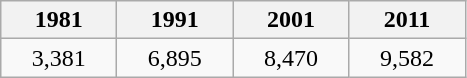<table class="wikitable">
<tr>
<th>1981</th>
<th>1991</th>
<th>2001</th>
<th>2011</th>
</tr>
<tr align="center">
<td width=70px>3,381</td>
<td width=70px>6,895</td>
<td width=70px>8,470</td>
<td width=70px>9,582</td>
</tr>
</table>
